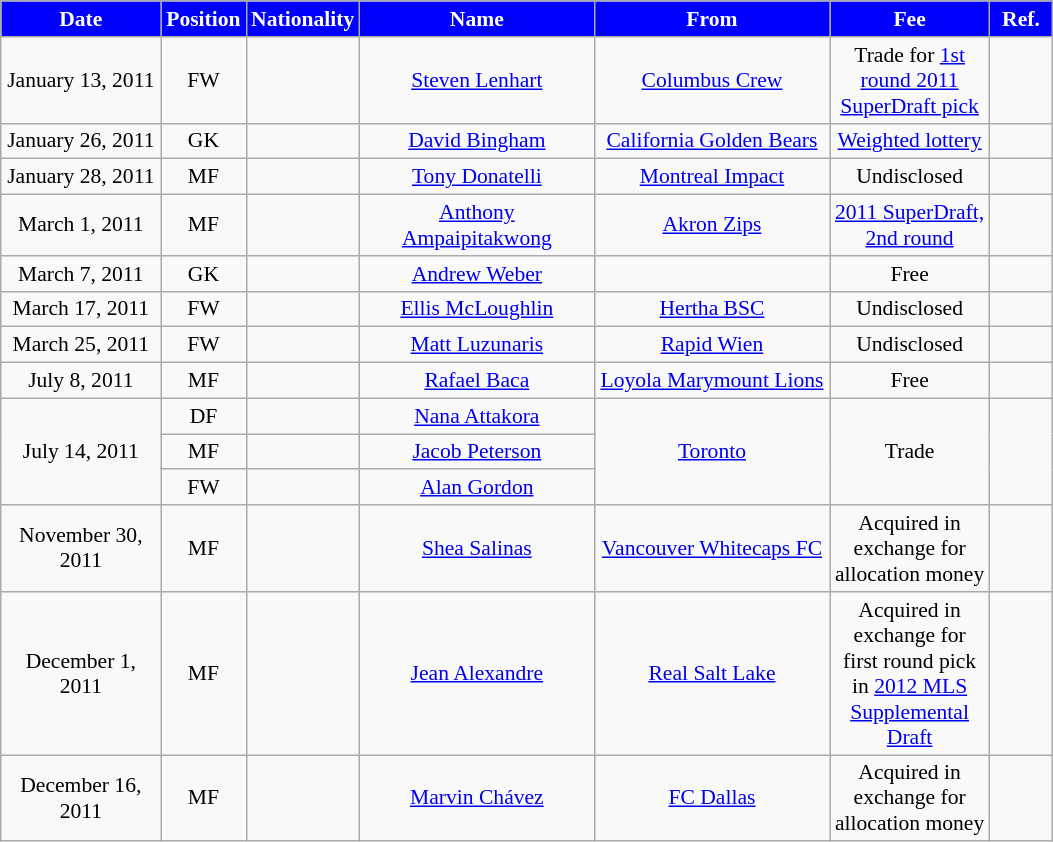<table class="wikitable"  style="text-align:center; font-size:90%; ">
<tr>
<th style="background:#00f; color:white; width:100px;">Date</th>
<th style="background:#00f; color:white; width:50px;">Position</th>
<th style="background:#00f; color:white; width:50px;">Nationality</th>
<th style="background:#00f; color:white; width:150px;">Name</th>
<th style="background:#00f; color:white; width:150px;">From</th>
<th style="background:#00f; color:white; width:100px;">Fee</th>
<th style="background:#00f; color:white; width:35px;">Ref.</th>
</tr>
<tr>
<td>January 13, 2011</td>
<td>FW</td>
<td></td>
<td><a href='#'>Steven Lenhart</a></td>
<td><a href='#'>Columbus Crew</a></td>
<td>Trade for <a href='#'>1st round 2011 SuperDraft pick</a></td>
<td></td>
</tr>
<tr>
<td>January 26, 2011</td>
<td>GK</td>
<td></td>
<td><a href='#'>David Bingham</a></td>
<td><a href='#'>California Golden Bears</a></td>
<td><a href='#'>Weighted lottery</a></td>
<td></td>
</tr>
<tr>
<td>January 28, 2011</td>
<td>MF</td>
<td></td>
<td><a href='#'>Tony Donatelli</a></td>
<td><a href='#'>Montreal Impact</a></td>
<td>Undisclosed</td>
<td></td>
</tr>
<tr>
<td>March 1, 2011</td>
<td>MF</td>
<td></td>
<td><a href='#'>Anthony Ampaipitakwong</a></td>
<td><a href='#'>Akron Zips</a></td>
<td><a href='#'>2011 SuperDraft, 2nd round</a></td>
<td></td>
</tr>
<tr>
<td>March 7, 2011</td>
<td>GK</td>
<td></td>
<td><a href='#'>Andrew Weber</a></td>
<td></td>
<td>Free</td>
<td></td>
</tr>
<tr>
<td>March 17, 2011</td>
<td>FW</td>
<td></td>
<td><a href='#'>Ellis McLoughlin</a></td>
<td><a href='#'>Hertha BSC</a></td>
<td>Undisclosed</td>
<td></td>
</tr>
<tr>
<td>March 25, 2011</td>
<td>FW</td>
<td></td>
<td><a href='#'>Matt Luzunaris</a></td>
<td><a href='#'>Rapid Wien</a></td>
<td>Undisclosed</td>
<td></td>
</tr>
<tr>
<td>July 8, 2011</td>
<td>MF</td>
<td></td>
<td><a href='#'>Rafael Baca</a></td>
<td><a href='#'>Loyola Marymount Lions</a></td>
<td>Free</td>
<td></td>
</tr>
<tr>
<td rowspan="3">July 14, 2011</td>
<td>DF</td>
<td></td>
<td><a href='#'>Nana Attakora</a></td>
<td rowspan="3"><a href='#'>Toronto</a></td>
<td rowspan="3">Trade</td>
<td rowspan="3"></td>
</tr>
<tr>
<td>MF</td>
<td></td>
<td><a href='#'>Jacob Peterson</a></td>
</tr>
<tr>
<td>FW</td>
<td></td>
<td><a href='#'>Alan Gordon</a></td>
</tr>
<tr>
<td>November 30, 2011</td>
<td>MF</td>
<td></td>
<td><a href='#'>Shea Salinas</a></td>
<td> <a href='#'>Vancouver Whitecaps FC</a></td>
<td>Acquired in exchange for allocation money</td>
<td></td>
</tr>
<tr>
<td>December 1, 2011</td>
<td>MF</td>
<td></td>
<td><a href='#'>Jean Alexandre</a></td>
<td> <a href='#'>Real Salt Lake</a></td>
<td>Acquired in exchange for first round pick in <a href='#'>2012 MLS Supplemental Draft</a></td>
<td></td>
</tr>
<tr>
<td>December 16, 2011</td>
<td>MF</td>
<td></td>
<td><a href='#'>Marvin Chávez</a></td>
<td> <a href='#'>FC Dallas</a></td>
<td>Acquired in exchange for allocation money</td>
<td></td>
</tr>
</table>
